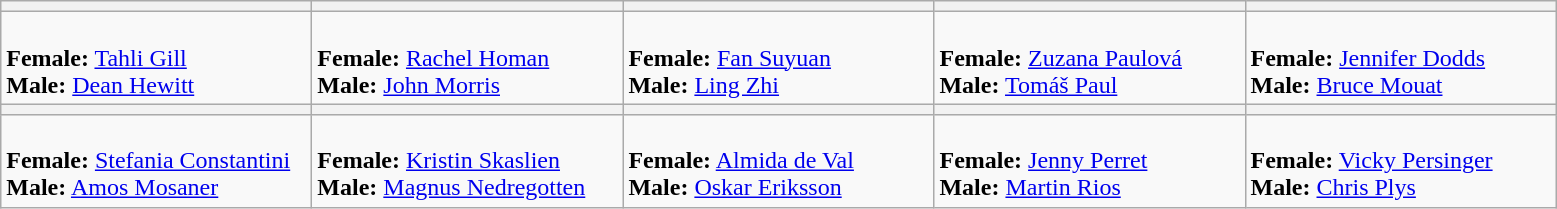<table class=wikitable>
<tr>
<th width=200></th>
<th width=200></th>
<th width=200></th>
<th width=200></th>
<th width=200></th>
</tr>
<tr>
<td><br><strong>Female:</strong> <a href='#'>Tahli Gill</a><br>
<strong>Male:</strong> <a href='#'>Dean Hewitt</a></td>
<td><br><strong>Female:</strong> <a href='#'>Rachel Homan</a><br>
<strong>Male:</strong> <a href='#'>John Morris</a></td>
<td><br><strong>Female:</strong> <a href='#'>Fan Suyuan</a><br>
<strong>Male:</strong> <a href='#'>Ling Zhi</a></td>
<td><br><strong>Female:</strong> <a href='#'>Zuzana Paulová</a><br>
<strong>Male:</strong> <a href='#'>Tomáš Paul</a></td>
<td><br><strong>Female:</strong> <a href='#'>Jennifer Dodds</a><br>
<strong>Male:</strong> <a href='#'>Bruce Mouat</a></td>
</tr>
<tr>
<th width=200></th>
<th width=200></th>
<th width=200></th>
<th width=200></th>
<th width=200></th>
</tr>
<tr>
<td><br><strong>Female:</strong> <a href='#'>Stefania Constantini</a><br>
<strong>Male:</strong> <a href='#'>Amos Mosaner</a></td>
<td><br><strong>Female:</strong> <a href='#'>Kristin Skaslien</a><br>
<strong>Male:</strong> <a href='#'>Magnus Nedregotten</a></td>
<td><br><strong>Female:</strong> <a href='#'>Almida de Val</a><br>
<strong>Male:</strong> <a href='#'>Oskar Eriksson</a></td>
<td><br><strong>Female:</strong> <a href='#'>Jenny Perret</a><br>
<strong>Male:</strong> <a href='#'>Martin Rios</a></td>
<td><br><strong>Female:</strong> <a href='#'>Vicky Persinger</a><br>
<strong>Male:</strong> <a href='#'>Chris Plys</a></td>
</tr>
</table>
